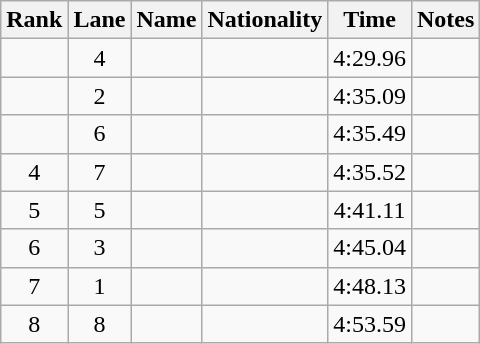<table class="wikitable sortable" style="text-align:center">
<tr>
<th>Rank</th>
<th>Lane</th>
<th>Name</th>
<th>Nationality</th>
<th>Time</th>
<th>Notes</th>
</tr>
<tr>
<td></td>
<td>4</td>
<td align=left></td>
<td align=left></td>
<td>4:29.96</td>
<td><strong></strong></td>
</tr>
<tr>
<td></td>
<td>2</td>
<td align=left></td>
<td align=left></td>
<td>4:35.09</td>
<td></td>
</tr>
<tr>
<td></td>
<td>6</td>
<td align=left></td>
<td align=left></td>
<td>4:35.49</td>
<td></td>
</tr>
<tr>
<td>4</td>
<td>7</td>
<td align=left></td>
<td align=left></td>
<td>4:35.52</td>
<td></td>
</tr>
<tr>
<td>5</td>
<td>5</td>
<td align=left></td>
<td align=left></td>
<td>4:41.11</td>
<td></td>
</tr>
<tr>
<td>6</td>
<td>3</td>
<td align=left></td>
<td align=left></td>
<td>4:45.04</td>
<td></td>
</tr>
<tr>
<td>7</td>
<td>1</td>
<td align=left></td>
<td align=left></td>
<td>4:48.13</td>
<td></td>
</tr>
<tr>
<td>8</td>
<td>8</td>
<td align=left></td>
<td align=left></td>
<td>4:53.59</td>
<td></td>
</tr>
</table>
